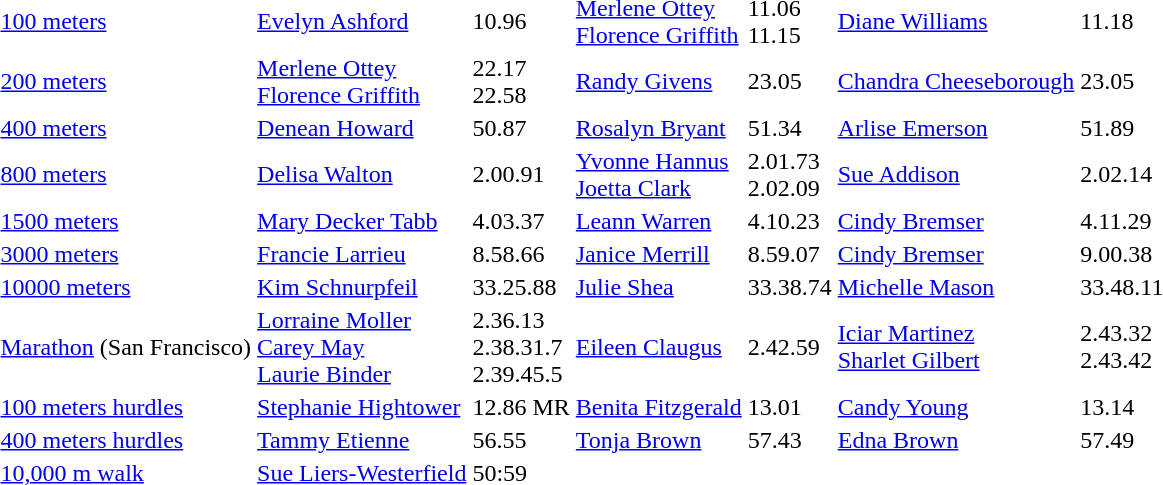<table>
<tr>
<td><a href='#'>100 meters</a></td>
<td><a href='#'>Evelyn Ashford</a></td>
<td>10.96</td>
<td><a href='#'>Merlene Ottey</a> <br><a href='#'>Florence Griffith</a></td>
<td>11.06<br>11.15</td>
<td><a href='#'>Diane Williams</a></td>
<td>11.18</td>
</tr>
<tr>
<td><a href='#'>200 meters</a></td>
<td><a href='#'>Merlene Ottey</a> <br><a href='#'>Florence Griffith</a></td>
<td>22.17<br>22.58</td>
<td><a href='#'>Randy Givens</a></td>
<td>23.05</td>
<td><a href='#'>Chandra Cheeseborough</a></td>
<td>23.05</td>
</tr>
<tr>
<td><a href='#'>400 meters</a></td>
<td><a href='#'>Denean Howard</a></td>
<td>50.87</td>
<td><a href='#'>Rosalyn Bryant</a></td>
<td>51.34</td>
<td><a href='#'>Arlise Emerson</a></td>
<td>51.89</td>
</tr>
<tr>
<td><a href='#'>800 meters</a></td>
<td><a href='#'>Delisa Walton</a></td>
<td>2.00.91</td>
<td><a href='#'>Yvonne Hannus</a> <br><a href='#'>Joetta Clark</a></td>
<td>2.01.73<br>2.02.09</td>
<td><a href='#'>Sue Addison</a></td>
<td>2.02.14</td>
</tr>
<tr>
<td><a href='#'>1500 meters</a></td>
<td><a href='#'>Mary Decker Tabb</a></td>
<td>4.03.37</td>
<td><a href='#'>Leann Warren</a></td>
<td>4.10.23</td>
<td><a href='#'>Cindy Bremser</a></td>
<td>4.11.29</td>
</tr>
<tr>
<td><a href='#'>3000 meters</a></td>
<td><a href='#'>Francie Larrieu</a></td>
<td>8.58.66</td>
<td><a href='#'>Janice Merrill</a></td>
<td>8.59.07</td>
<td><a href='#'>Cindy Bremser</a></td>
<td>9.00.38</td>
</tr>
<tr>
<td><a href='#'>10000 meters</a></td>
<td><a href='#'>Kim Schnurpfeil</a></td>
<td>33.25.88</td>
<td><a href='#'>Julie Shea</a></td>
<td>33.38.74</td>
<td><a href='#'>Michelle Mason</a></td>
<td>33.48.11</td>
</tr>
<tr>
<td><a href='#'>Marathon</a> (San Francisco)</td>
<td><a href='#'>Lorraine Moller</a> <br><a href='#'>Carey May</a> <br><a href='#'>Laurie Binder</a></td>
<td>2.36.13<br>2.38.31.7<br>2.39.45.5</td>
<td><a href='#'>Eileen Claugus</a></td>
<td>2.42.59</td>
<td><a href='#'>Iciar Martinez</a> <br><a href='#'>Sharlet Gilbert</a></td>
<td>2.43.32<br>2.43.42</td>
</tr>
<tr>
<td><a href='#'>100 meters hurdles</a></td>
<td><a href='#'>Stephanie Hightower</a></td>
<td>12.86  MR</td>
<td><a href='#'>Benita Fitzgerald</a></td>
<td>13.01</td>
<td><a href='#'>Candy Young</a></td>
<td>13.14</td>
</tr>
<tr>
<td><a href='#'>400 meters hurdles</a></td>
<td><a href='#'>Tammy Etienne</a></td>
<td>56.55</td>
<td><a href='#'>Tonja Brown</a></td>
<td>57.43</td>
<td><a href='#'>Edna Brown</a></td>
<td>57.49</td>
</tr>
<tr>
<td><a href='#'>10,000 m walk</a></td>
<td><a href='#'>Sue Liers-Westerfield</a></td>
<td>50:59</td>
<td></td>
<td></td>
<td></td>
<td></td>
</tr>
</table>
